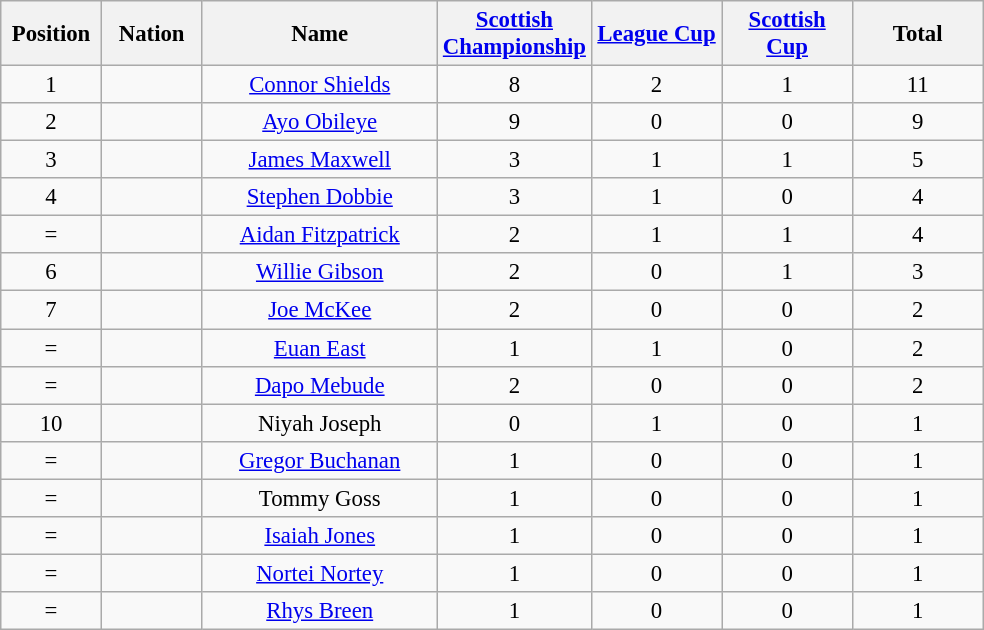<table class="wikitable" style="font-size: 95%; text-align: center">
<tr>
<th width=60>Position</th>
<th width=60>Nation</th>
<th width=150>Name</th>
<th width=80><a href='#'>Scottish Championship</a></th>
<th width=80><a href='#'>League Cup</a></th>
<th width=80><a href='#'>Scottish Cup</a></th>
<th width=80>Total</th>
</tr>
<tr>
<td>1</td>
<td></td>
<td><a href='#'>Connor Shields</a></td>
<td>8</td>
<td>2</td>
<td>1</td>
<td>11</td>
</tr>
<tr>
<td>2</td>
<td></td>
<td><a href='#'>Ayo Obileye</a></td>
<td>9</td>
<td>0</td>
<td>0</td>
<td>9</td>
</tr>
<tr>
<td>3</td>
<td></td>
<td><a href='#'>James Maxwell</a></td>
<td>3</td>
<td>1</td>
<td>1</td>
<td>5</td>
</tr>
<tr>
<td>4</td>
<td></td>
<td><a href='#'>Stephen Dobbie</a></td>
<td>3</td>
<td>1</td>
<td>0</td>
<td>4</td>
</tr>
<tr>
<td>=</td>
<td></td>
<td><a href='#'>Aidan Fitzpatrick</a></td>
<td>2</td>
<td>1</td>
<td>1</td>
<td>4</td>
</tr>
<tr>
<td>6</td>
<td></td>
<td><a href='#'>Willie Gibson</a></td>
<td>2</td>
<td>0</td>
<td>1</td>
<td>3</td>
</tr>
<tr>
<td>7</td>
<td></td>
<td><a href='#'>Joe McKee</a></td>
<td>2</td>
<td>0</td>
<td>0</td>
<td>2</td>
</tr>
<tr>
<td>=</td>
<td></td>
<td><a href='#'>Euan East</a></td>
<td>1</td>
<td>1</td>
<td>0</td>
<td>2</td>
</tr>
<tr>
<td>=</td>
<td></td>
<td><a href='#'>Dapo Mebude</a></td>
<td>2</td>
<td>0</td>
<td>0</td>
<td>2</td>
</tr>
<tr>
<td>10</td>
<td></td>
<td>Niyah Joseph</td>
<td>0</td>
<td>1</td>
<td>0</td>
<td>1</td>
</tr>
<tr>
<td>=</td>
<td></td>
<td><a href='#'>Gregor Buchanan</a></td>
<td>1</td>
<td>0</td>
<td>0</td>
<td>1</td>
</tr>
<tr>
<td>=</td>
<td></td>
<td>Tommy Goss</td>
<td>1</td>
<td>0</td>
<td>0</td>
<td>1</td>
</tr>
<tr>
<td>=</td>
<td></td>
<td><a href='#'>Isaiah Jones</a></td>
<td>1</td>
<td>0</td>
<td>0</td>
<td>1</td>
</tr>
<tr>
<td>=</td>
<td></td>
<td><a href='#'>Nortei Nortey</a></td>
<td>1</td>
<td>0</td>
<td>0</td>
<td>1</td>
</tr>
<tr>
<td>=</td>
<td></td>
<td><a href='#'>Rhys Breen</a></td>
<td>1</td>
<td>0</td>
<td>0</td>
<td>1</td>
</tr>
</table>
